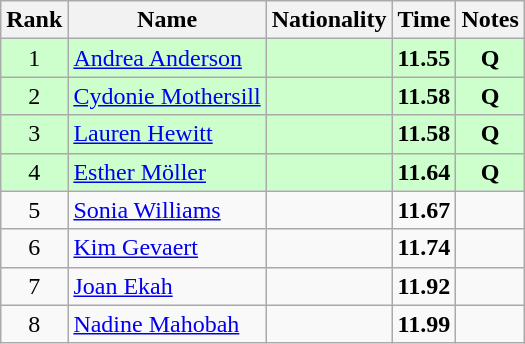<table class="wikitable sortable" style="text-align:center">
<tr>
<th>Rank</th>
<th>Name</th>
<th>Nationality</th>
<th>Time</th>
<th>Notes</th>
</tr>
<tr bgcolor=ccffcc>
<td>1</td>
<td align=left><a href='#'>Andrea Anderson</a></td>
<td align=left></td>
<td><strong>11.55</strong></td>
<td><strong>Q</strong></td>
</tr>
<tr bgcolor=ccffcc>
<td>2</td>
<td align=left><a href='#'>Cydonie Mothersill</a></td>
<td align=left></td>
<td><strong>11.58</strong></td>
<td><strong>Q</strong></td>
</tr>
<tr bgcolor=ccffcc>
<td>3</td>
<td align=left><a href='#'>Lauren Hewitt</a></td>
<td align=left></td>
<td><strong>11.58</strong></td>
<td><strong>Q</strong></td>
</tr>
<tr bgcolor=ccffcc>
<td>4</td>
<td align=left><a href='#'>Esther Möller</a></td>
<td align=left></td>
<td><strong>11.64</strong></td>
<td><strong>Q</strong></td>
</tr>
<tr>
<td>5</td>
<td align=left><a href='#'>Sonia Williams</a></td>
<td align=left></td>
<td><strong>11.67</strong></td>
<td></td>
</tr>
<tr>
<td>6</td>
<td align=left><a href='#'>Kim Gevaert</a></td>
<td align=left></td>
<td><strong>11.74</strong></td>
<td></td>
</tr>
<tr>
<td>7</td>
<td align=left><a href='#'>Joan Ekah</a></td>
<td align=left></td>
<td><strong>11.92</strong></td>
<td></td>
</tr>
<tr>
<td>8</td>
<td align=left><a href='#'>Nadine Mahobah</a></td>
<td align=left></td>
<td><strong>11.99</strong></td>
<td></td>
</tr>
</table>
